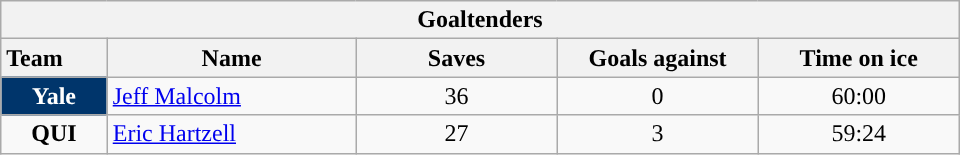<table class="wikitable" style="width:40em; text-align:right;">
<tr>
<th colspan=5>Goaltenders</th>
</tr>
<tr>
<th style="width:4em; text-align:left;">Team</th>
<th style="width:10em;">Name</th>
<th style="width:8em;">Saves</th>
<th style="width:8em;">Goals against</th>
<th style="width:8em;">Time on ice</th>
</tr>
<tr>
<td align=center style="color:white; background:#00356B"><strong>Yale</strong></td>
<td style="text-align:left;"><a href='#'>Jeff Malcolm</a></td>
<td align=center>36</td>
<td align=center>0</td>
<td align=center>60:00</td>
</tr>
<tr>
<td align=center><strong>QUI</strong></td>
<td style="text-align:left;"><a href='#'>Eric Hartzell</a></td>
<td align=center>27</td>
<td align=center>3</td>
<td align=center>59:24</td>
</tr>
</table>
